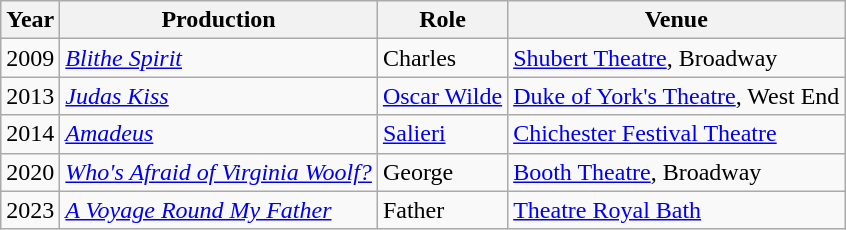<table class="wikitable">
<tr>
<th>Year</th>
<th>Production</th>
<th>Role</th>
<th>Venue</th>
</tr>
<tr>
<td>2009</td>
<td><em><a href='#'>Blithe Spirit</a></em></td>
<td>Charles</td>
<td><a href='#'>Shubert Theatre</a>, Broadway</td>
</tr>
<tr>
<td>2013</td>
<td><em><a href='#'>Judas Kiss</a></em></td>
<td><a href='#'>Oscar Wilde</a></td>
<td><a href='#'>Duke of York's Theatre</a>, West End</td>
</tr>
<tr>
<td>2014</td>
<td><em><a href='#'>Amadeus</a></em></td>
<td><a href='#'>Salieri</a></td>
<td><a href='#'>Chichester Festival Theatre</a></td>
</tr>
<tr>
<td>2020</td>
<td><em><a href='#'>Who's Afraid of Virginia Woolf?</a></em></td>
<td>George</td>
<td><a href='#'>Booth Theatre</a>, Broadway</td>
</tr>
<tr>
<td>2023</td>
<td><em><a href='#'>A Voyage Round My Father</a></em></td>
<td>Father</td>
<td><a href='#'>Theatre Royal Bath</a></td>
</tr>
</table>
